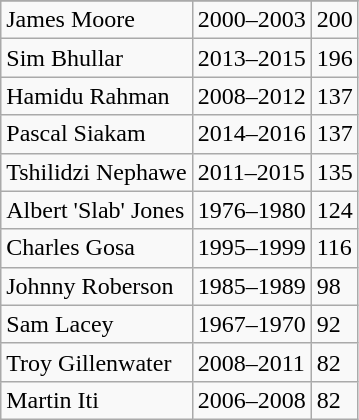<table class="wikitable">
<tr>
</tr>
<tr>
<td>James Moore</td>
<td>2000–2003</td>
<td>200</td>
</tr>
<tr>
<td>Sim Bhullar</td>
<td>2013–2015</td>
<td>196</td>
</tr>
<tr>
<td>Hamidu Rahman</td>
<td>2008–2012</td>
<td>137</td>
</tr>
<tr>
<td>Pascal Siakam</td>
<td>2014–2016</td>
<td>137</td>
</tr>
<tr>
<td>Tshilidzi Nephawe</td>
<td>2011–2015</td>
<td>135</td>
</tr>
<tr>
<td>Albert 'Slab' Jones</td>
<td>1976–1980</td>
<td>124</td>
</tr>
<tr>
<td>Charles Gosa</td>
<td>1995–1999</td>
<td>116</td>
</tr>
<tr>
<td>Johnny Roberson</td>
<td>1985–1989</td>
<td>98</td>
</tr>
<tr>
<td>Sam Lacey</td>
<td>1967–1970</td>
<td>92</td>
</tr>
<tr>
<td>Troy Gillenwater</td>
<td>2008–2011</td>
<td>82</td>
</tr>
<tr>
<td>Martin Iti</td>
<td>2006–2008</td>
<td>82</td>
</tr>
</table>
